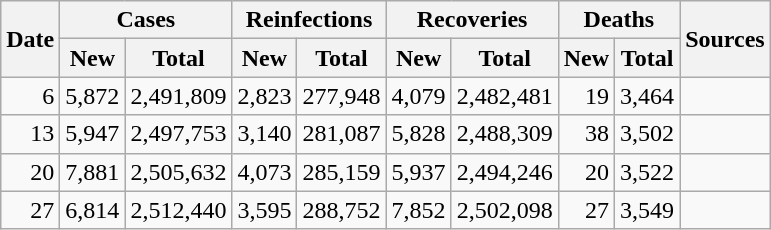<table class="wikitable sortable mw-collapsible mw-collapsed sticky-header-multi sort-under" style="text-align:right;">
<tr>
<th rowspan=2>Date</th>
<th colspan=2>Cases</th>
<th colspan=2>Reinfections</th>
<th colspan=2>Recoveries</th>
<th colspan=2>Deaths</th>
<th rowspan=2 class="unsortable">Sources</th>
</tr>
<tr>
<th>New</th>
<th>Total</th>
<th>New</th>
<th>Total</th>
<th>New</th>
<th>Total</th>
<th>New</th>
<th>Total</th>
</tr>
<tr>
<td>6</td>
<td>5,872</td>
<td>2,491,809</td>
<td>2,823</td>
<td>277,948</td>
<td>4,079</td>
<td>2,482,481</td>
<td>19</td>
<td>3,464</td>
<td></td>
</tr>
<tr>
<td>13</td>
<td>5,947</td>
<td>2,497,753</td>
<td>3,140</td>
<td>281,087</td>
<td>5,828</td>
<td>2,488,309</td>
<td>38</td>
<td>3,502</td>
<td></td>
</tr>
<tr>
<td>20</td>
<td>7,881</td>
<td>2,505,632</td>
<td>4,073</td>
<td>285,159</td>
<td>5,937</td>
<td>2,494,246</td>
<td>20</td>
<td>3,522</td>
<td></td>
</tr>
<tr>
<td>27</td>
<td>6,814</td>
<td>2,512,440</td>
<td>3,595</td>
<td>288,752</td>
<td>7,852</td>
<td>2,502,098</td>
<td>27</td>
<td>3,549</td>
<td></td>
</tr>
</table>
